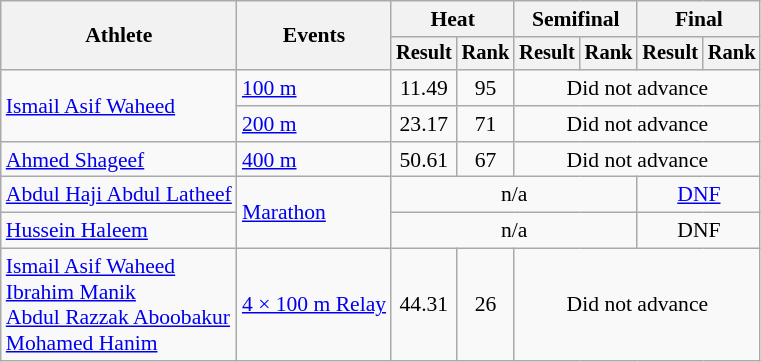<table class=wikitable style="font-size:90%">
<tr>
<th rowspan="2">Athlete</th>
<th rowspan="2">Events</th>
<th colspan="2">Heat</th>
<th colspan="2">Semifinal</th>
<th colspan="2">Final</th>
</tr>
<tr style="font-size:95%">
<th>Result</th>
<th>Rank</th>
<th>Result</th>
<th>Rank</th>
<th>Result</th>
<th>Rank</th>
</tr>
<tr align=center>
<td align=left rowspan=2><a href='#'>Ismail Asif Waheed</a></td>
<td align=left><a href='#'>100 m</a></td>
<td>11.49</td>
<td>95</td>
<td colspan="4">Did not advance</td>
</tr>
<tr align=center>
<td align=left><a href='#'>200 m</a></td>
<td>23.17</td>
<td>71</td>
<td colspan="4">Did not advance</td>
</tr>
<tr align=center>
<td align=left><a href='#'>Ahmed Shageef</a></td>
<td align=left><a href='#'>400 m</a></td>
<td>50.61</td>
<td>67</td>
<td colspan="4">Did not advance</td>
</tr>
<tr align=center>
<td align=left><a href='#'>Abdul Haji Abdul Latheef</a></td>
<td align=left rowspan=2><a href='#'>Marathon</a></td>
<td colspan="4">n/a</td>
<td colspan=2><a href='#'>DNF</a></td>
</tr>
<tr align=center>
<td align=left><a href='#'>Hussein Haleem</a></td>
<td colspan="4">n/a</td>
<td colspan=2>DNF</td>
</tr>
<tr align=center>
<td align=left><a href='#'>Ismail Asif Waheed</a><br><a href='#'>Ibrahim Manik</a><br><a href='#'>Abdul Razzak Aboobakur</a><br><a href='#'>Mohamed Hanim</a></td>
<td align=left><a href='#'>4 × 100 m Relay</a></td>
<td>44.31</td>
<td>26</td>
<td colspan="4">Did not advance</td>
</tr>
</table>
